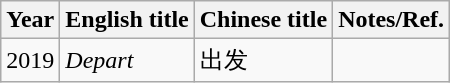<table class="wikitable">
<tr>
<th>Year</th>
<th>English title</th>
<th>Chinese title</th>
<th>Notes/Ref.</th>
</tr>
<tr>
<td>2019</td>
<td><em>Depart</em></td>
<td>出发</td>
<td></td>
</tr>
</table>
